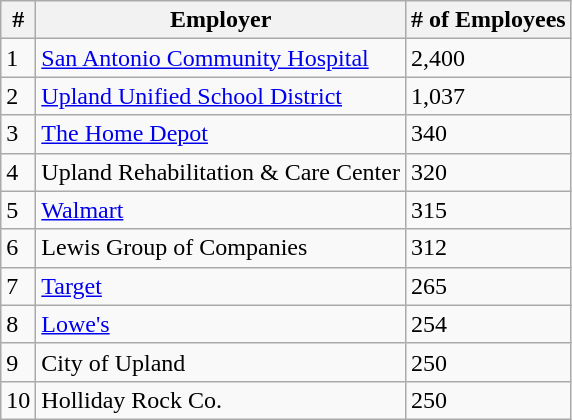<table class="wikitable">
<tr>
<th>#</th>
<th>Employer</th>
<th># of Employees</th>
</tr>
<tr>
<td>1</td>
<td><a href='#'>San Antonio Community Hospital</a></td>
<td>2,400</td>
</tr>
<tr>
<td>2</td>
<td><a href='#'>Upland Unified School District</a></td>
<td>1,037</td>
</tr>
<tr>
<td>3</td>
<td><a href='#'>The Home Depot</a></td>
<td>340</td>
</tr>
<tr>
<td>4</td>
<td>Upland Rehabilitation & Care Center</td>
<td>320</td>
</tr>
<tr>
<td>5</td>
<td><a href='#'>Walmart</a></td>
<td>315</td>
</tr>
<tr>
<td>6</td>
<td>Lewis Group of Companies</td>
<td>312</td>
</tr>
<tr>
<td>7</td>
<td><a href='#'>Target</a></td>
<td>265</td>
</tr>
<tr>
<td>8</td>
<td><a href='#'>Lowe's</a></td>
<td>254</td>
</tr>
<tr>
<td>9</td>
<td>City of Upland</td>
<td>250</td>
</tr>
<tr>
<td>10</td>
<td>Holliday Rock Co.</td>
<td>250</td>
</tr>
</table>
